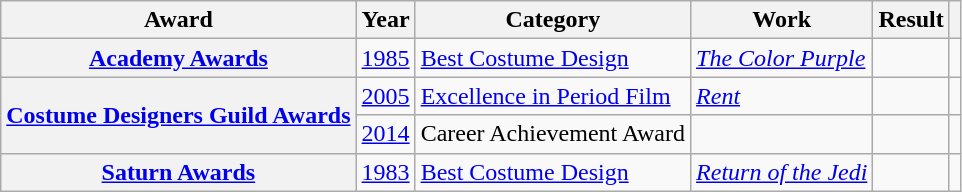<table class="wikitable">
<tr>
<th>Award</th>
<th>Year</th>
<th>Category</th>
<th>Work</th>
<th>Result</th>
<th class="unsortable"></th>
</tr>
<tr>
<th scope="row" style="text-align:center;"><a href='#'>Academy Awards</a></th>
<td style="text-align:center;"><a href='#'>1985</a></td>
<td><a href='#'>Best Costume Design</a></td>
<td><em><a href='#'>The Color Purple</a></em></td>
<td></td>
<td style="text-align:center;"></td>
</tr>
<tr>
<th rowspan="2" scope="row" style="text-align:center;"><a href='#'>Costume Designers Guild Awards</a></th>
<td style="text-align:center;"><a href='#'>2005</a></td>
<td><a href='#'>Excellence in Period Film</a></td>
<td><em><a href='#'>Rent</a></em></td>
<td></td>
<td style="text-align:center;"></td>
</tr>
<tr>
<td style="text-align:center;"><a href='#'>2014</a></td>
<td>Career Achievement Award</td>
<td></td>
<td></td>
<td style="text-align:center;"></td>
</tr>
<tr>
<th scope="row" style="text-align:center;"><a href='#'>Saturn Awards</a></th>
<td style="text-align:center;"><a href='#'>1983</a></td>
<td><a href='#'>Best Costume Design</a></td>
<td><em><a href='#'>Return of the Jedi</a></em></td>
<td></td>
<td style="text-align:center;"></td>
</tr>
</table>
